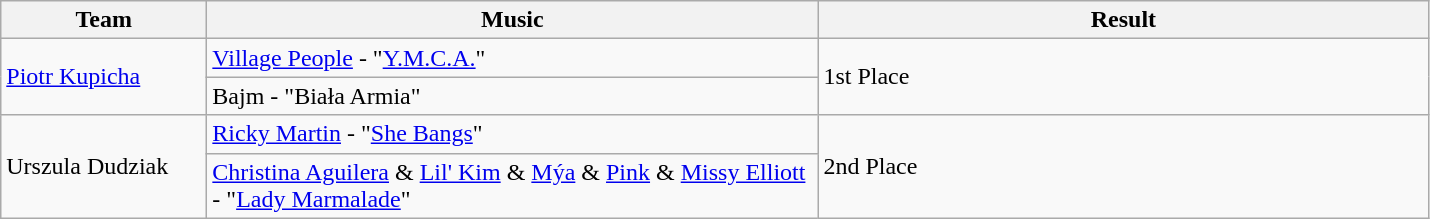<table class="wikitable">
<tr>
<th style="width:130px;">Team</th>
<th style="width:400px;">Music</th>
<th style="width:400px;">Result</th>
</tr>
<tr>
<td rowspan="2"><a href='#'>Piotr Kupicha</a></td>
<td><a href='#'>Village People</a> - "<a href='#'>Y.M.C.A.</a>"</td>
<td rowspan="2">1st Place</td>
</tr>
<tr>
<td>Bajm - "Biała Armia"</td>
</tr>
<tr>
<td rowspan="2">Urszula Dudziak</td>
<td><a href='#'>Ricky Martin</a> - "<a href='#'>She Bangs</a>"</td>
<td rowspan="2">2nd Place</td>
</tr>
<tr>
<td><a href='#'>Christina Aguilera</a> & <a href='#'>Lil' Kim</a> & <a href='#'>Mýa</a> & <a href='#'>Pink</a> & <a href='#'>Missy Elliott</a> - "<a href='#'>Lady Marmalade</a>"</td>
</tr>
</table>
